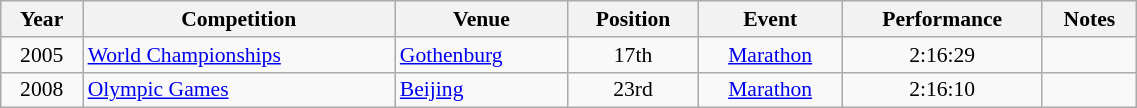<table class="wikitable" width=60% style="font-size:90%; text-align:center;">
<tr>
<th>Year</th>
<th>Competition</th>
<th>Venue</th>
<th>Position</th>
<th>Event</th>
<th>Performance</th>
<th>Notes</th>
</tr>
<tr>
<td>2005</td>
<td align=left><a href='#'>World Championships</a></td>
<td align=left> <a href='#'>Gothenburg</a></td>
<td>17th</td>
<td><a href='#'>Marathon</a></td>
<td>2:16:29</td>
<td></td>
</tr>
<tr>
<td>2008</td>
<td align=left><a href='#'>Olympic Games</a></td>
<td align=left> <a href='#'>Beijing</a></td>
<td>23rd</td>
<td><a href='#'>Marathon</a></td>
<td>2:16:10</td>
<td></td>
</tr>
</table>
